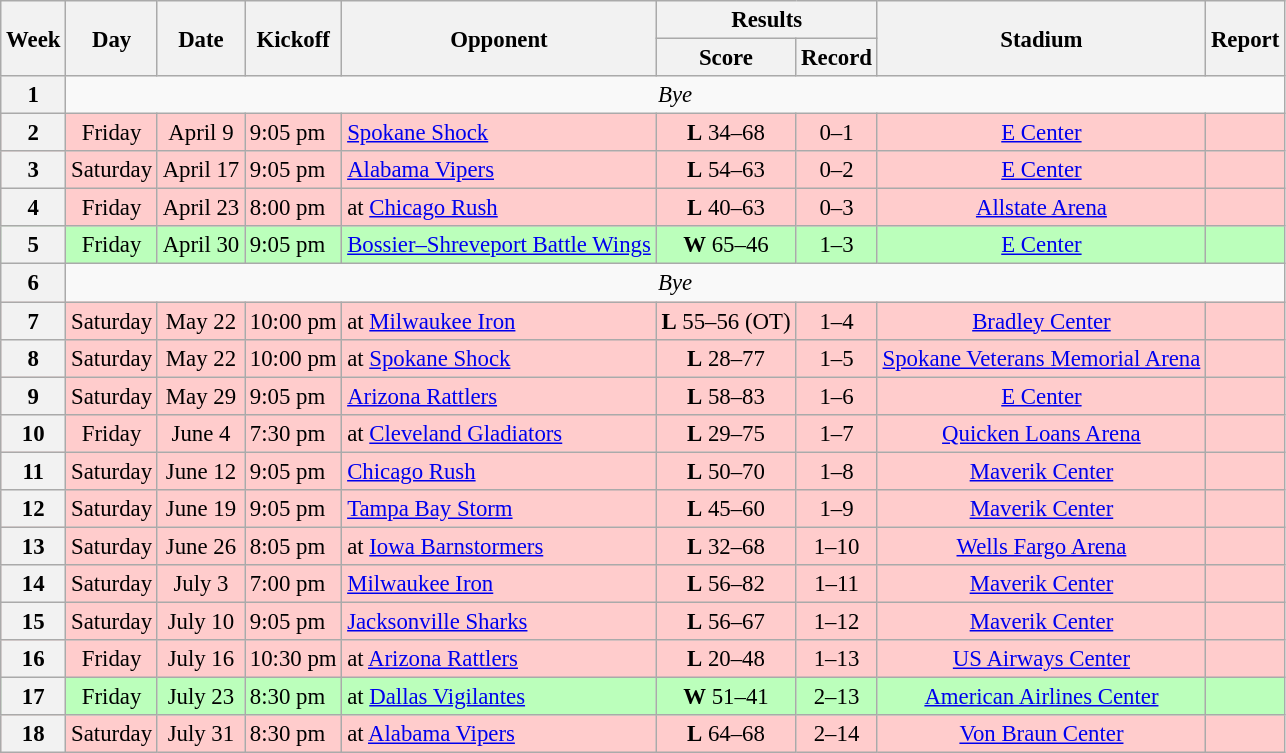<table class="wikitable" style="font-size: 95%;">
<tr>
<th rowspan="2">Week</th>
<th rowspan="2">Day</th>
<th rowspan="2">Date</th>
<th rowspan="2">Kickoff</th>
<th rowspan="2">Opponent</th>
<th colspan="2">Results</th>
<th rowspan="2">Stadium</th>
<th rowspan="2">Report</th>
</tr>
<tr>
<th>Score</th>
<th>Record</th>
</tr>
<tr>
<th align="center"><strong>1</strong></th>
<td colspan="9" align="center" valign="middle"><em>Bye</em></td>
</tr>
<tr bgcolor="ffcccc">
<th align="center"><strong>2</strong></th>
<td align="center">Friday</td>
<td align="center">April 9</td>
<td>9:05 pm</td>
<td><a href='#'>Spokane Shock</a></td>
<td align="center"><strong>L</strong> 34–68</td>
<td align="center">0–1</td>
<td align="center"><a href='#'>E Center</a></td>
<td align="center"></td>
</tr>
<tr bgcolor="ffcccc">
<th align="center"><strong>3</strong></th>
<td align="center">Saturday</td>
<td align="center">April 17</td>
<td>9:05 pm</td>
<td><a href='#'>Alabama Vipers</a></td>
<td align="center"><strong>L</strong> 54–63</td>
<td align="center">0–2</td>
<td align="center"><a href='#'>E Center</a></td>
<td align="center"></td>
</tr>
<tr bgcolor="ffcccc">
<th align="center"><strong>4</strong></th>
<td align="center">Friday</td>
<td align="center">April 23</td>
<td>8:00 pm</td>
<td>at <a href='#'>Chicago Rush</a></td>
<td align="center"><strong>L</strong> 40–63</td>
<td align="center">0–3</td>
<td align="center"><a href='#'>Allstate Arena</a></td>
<td align="center"></td>
</tr>
<tr bgcolor="bbffbb">
<th align="center"><strong>5</strong></th>
<td align="center">Friday</td>
<td align="center">April 30</td>
<td>9:05 pm</td>
<td><a href='#'>Bossier–Shreveport Battle Wings</a></td>
<td align="center"><strong>W</strong> 65–46</td>
<td align="center">1–3</td>
<td align="center"><a href='#'>E Center</a></td>
<td align="center"></td>
</tr>
<tr>
<th align="center"><strong>6</strong></th>
<td colspan="9" align="center" valign="middle"><em>Bye</em></td>
</tr>
<tr bgcolor="ffcccc">
<th align="center"><strong>7</strong></th>
<td align="center">Saturday</td>
<td align="center">May 22</td>
<td>10:00 pm</td>
<td>at <a href='#'>Milwaukee Iron</a></td>
<td align="center"><strong>L</strong> 55–56 (OT)</td>
<td align="center">1–4</td>
<td align="center"><a href='#'>Bradley Center</a></td>
<td align="center"></td>
</tr>
<tr bgcolor="ffcccc">
<th align="center"><strong>8</strong></th>
<td align="center">Saturday</td>
<td align="center">May 22</td>
<td>10:00 pm</td>
<td>at <a href='#'>Spokane Shock</a></td>
<td align="center"><strong>L</strong> 28–77</td>
<td align="center">1–5</td>
<td align="center"><a href='#'>Spokane Veterans Memorial Arena</a></td>
<td align="center"></td>
</tr>
<tr bgcolor="ffcccc">
<th align="center"><strong>9</strong></th>
<td align="center">Saturday</td>
<td align="center">May 29</td>
<td>9:05 pm</td>
<td><a href='#'>Arizona Rattlers</a></td>
<td align="center"><strong>L</strong> 58–83</td>
<td align="center">1–6</td>
<td align="center"><a href='#'>E Center</a></td>
<td align="center"></td>
</tr>
<tr bgcolor="ffcccc">
<th align="center"><strong>10</strong></th>
<td align="center">Friday</td>
<td align="center">June 4</td>
<td>7:30 pm</td>
<td>at <a href='#'>Cleveland Gladiators</a></td>
<td align="center"><strong>L</strong> 29–75</td>
<td align="center">1–7</td>
<td align="center"><a href='#'>Quicken Loans Arena</a></td>
<td align="center"></td>
</tr>
<tr bgcolor="ffcccc">
<th align="center"><strong>11</strong></th>
<td align="center">Saturday</td>
<td align="center">June 12</td>
<td>9:05 pm</td>
<td><a href='#'>Chicago Rush</a></td>
<td align="center"><strong>L</strong> 50–70</td>
<td align="center">1–8</td>
<td align="center"><a href='#'>Maverik Center</a></td>
<td align="center"></td>
</tr>
<tr bgcolor="ffcccc">
<th align="center"><strong>12</strong></th>
<td align="center">Saturday</td>
<td align="center">June 19</td>
<td>9:05 pm</td>
<td><a href='#'>Tampa Bay Storm</a></td>
<td align="center"><strong>L</strong> 45–60</td>
<td align="center">1–9</td>
<td align="center"><a href='#'>Maverik Center</a></td>
<td align="center"></td>
</tr>
<tr bgcolor="ffcccc">
<th align="center"><strong>13</strong></th>
<td align="center">Saturday</td>
<td align="center">June 26</td>
<td>8:05 pm</td>
<td>at <a href='#'>Iowa Barnstormers</a></td>
<td align="center"><strong>L</strong> 32–68</td>
<td align="center">1–10</td>
<td align="center"><a href='#'>Wells Fargo Arena</a></td>
<td align="center"></td>
</tr>
<tr bgcolor="ffcccc">
<th align="center"><strong>14</strong></th>
<td align="center">Saturday</td>
<td align="center">July 3</td>
<td>7:00 pm</td>
<td><a href='#'>Milwaukee Iron</a></td>
<td align="center"><strong>L</strong> 56–82</td>
<td align="center">1–11</td>
<td align="center"><a href='#'>Maverik Center</a></td>
<td align="center"></td>
</tr>
<tr bgcolor="ffcccc">
<th align="center"><strong>15</strong></th>
<td align="center">Saturday</td>
<td align="center">July 10</td>
<td>9:05 pm</td>
<td><a href='#'>Jacksonville Sharks</a></td>
<td align="center"><strong>L</strong> 56–67</td>
<td align="center">1–12</td>
<td align="center"><a href='#'>Maverik Center</a></td>
<td align="center"></td>
</tr>
<tr bgcolor="ffcccc">
<th align="center"><strong>16</strong></th>
<td align="center">Friday</td>
<td align="center">July 16</td>
<td>10:30 pm</td>
<td>at <a href='#'>Arizona Rattlers</a></td>
<td align="center"><strong>L</strong> 20–48</td>
<td align="center">1–13</td>
<td align="center"><a href='#'>US Airways Center</a></td>
<td align="center"></td>
</tr>
<tr bgcolor="bbffbb">
<th align="center"><strong>17</strong></th>
<td align="center">Friday</td>
<td align="center">July 23</td>
<td>8:30 pm</td>
<td>at <a href='#'>Dallas Vigilantes</a></td>
<td align="center"><strong>W</strong> 51–41</td>
<td align="center">2–13</td>
<td align="center"><a href='#'>American Airlines Center</a></td>
<td align="center"></td>
</tr>
<tr bgcolor="ffcccc">
<th align="center"><strong>18</strong></th>
<td align="center">Saturday</td>
<td align="center">July 31</td>
<td>8:30 pm</td>
<td>at <a href='#'>Alabama Vipers</a></td>
<td align="center"><strong>L</strong> 64–68</td>
<td align="center">2–14</td>
<td align="center"><a href='#'>Von Braun Center</a></td>
<td align="center"></td>
</tr>
</table>
